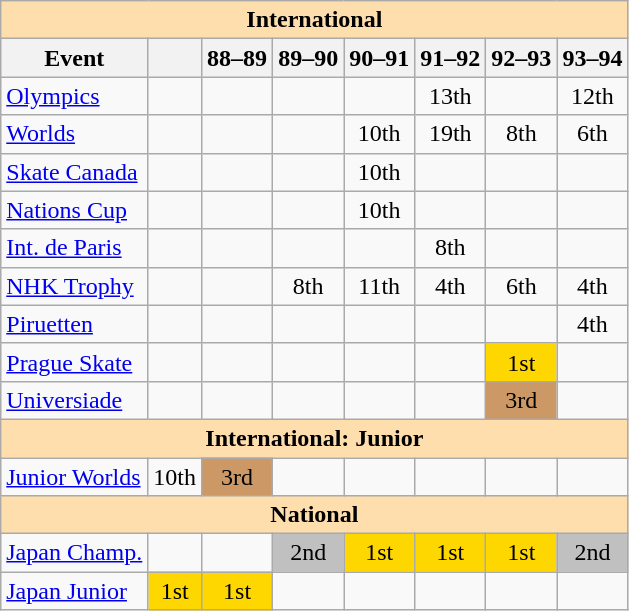<table class="wikitable" style="text-align:center">
<tr>
<th style="background-color: #ffdead; " colspan=8 align=center>International</th>
</tr>
<tr>
<th>Event</th>
<th></th>
<th>88–89</th>
<th>89–90</th>
<th>90–91</th>
<th>91–92</th>
<th>92–93</th>
<th>93–94</th>
</tr>
<tr>
<td align=left><a href='#'>Olympics</a></td>
<td></td>
<td></td>
<td></td>
<td></td>
<td>13th</td>
<td></td>
<td>12th</td>
</tr>
<tr>
<td align=left><a href='#'>Worlds</a></td>
<td></td>
<td></td>
<td></td>
<td>10th</td>
<td>19th</td>
<td>8th</td>
<td>6th</td>
</tr>
<tr>
<td align=left><a href='#'>Skate Canada</a></td>
<td></td>
<td></td>
<td></td>
<td>10th</td>
<td></td>
<td></td>
<td></td>
</tr>
<tr>
<td align=left><a href='#'>Nations Cup</a></td>
<td></td>
<td></td>
<td></td>
<td>10th</td>
<td></td>
<td></td>
<td></td>
</tr>
<tr>
<td align=left><a href='#'>Int. de Paris</a></td>
<td></td>
<td></td>
<td></td>
<td></td>
<td>8th</td>
<td></td>
<td></td>
</tr>
<tr>
<td align=left><a href='#'>NHK Trophy</a></td>
<td></td>
<td></td>
<td>8th</td>
<td>11th</td>
<td>4th</td>
<td>6th</td>
<td>4th</td>
</tr>
<tr>
<td align=left><a href='#'>Piruetten</a></td>
<td></td>
<td></td>
<td></td>
<td></td>
<td></td>
<td></td>
<td>4th</td>
</tr>
<tr>
<td align=left><a href='#'>Prague Skate</a></td>
<td></td>
<td></td>
<td></td>
<td></td>
<td></td>
<td bgcolor=gold>1st</td>
<td></td>
</tr>
<tr>
<td align=left><a href='#'>Universiade</a></td>
<td></td>
<td></td>
<td></td>
<td></td>
<td></td>
<td bgcolor=cc9966>3rd</td>
<td></td>
</tr>
<tr>
<th style="background-color: #ffdead; " colspan=8 align=center>International: Junior</th>
</tr>
<tr>
<td align=left><a href='#'>Junior Worlds</a></td>
<td>10th</td>
<td bgcolor=cc9966>3rd</td>
<td></td>
<td></td>
<td></td>
<td></td>
<td></td>
</tr>
<tr>
<th style="background-color: #ffdead; " colspan=8 align=center>National</th>
</tr>
<tr>
<td align=left><a href='#'>Japan Champ.</a></td>
<td></td>
<td></td>
<td bgcolor=silver>2nd</td>
<td bgcolor=gold>1st</td>
<td bgcolor=gold>1st</td>
<td bgcolor=gold>1st</td>
<td bgcolor=silver>2nd</td>
</tr>
<tr>
<td align=left><a href='#'>Japan Junior</a></td>
<td bgcolor=gold>1st</td>
<td bgcolor=gold>1st</td>
<td></td>
<td></td>
<td></td>
<td></td>
<td></td>
</tr>
</table>
